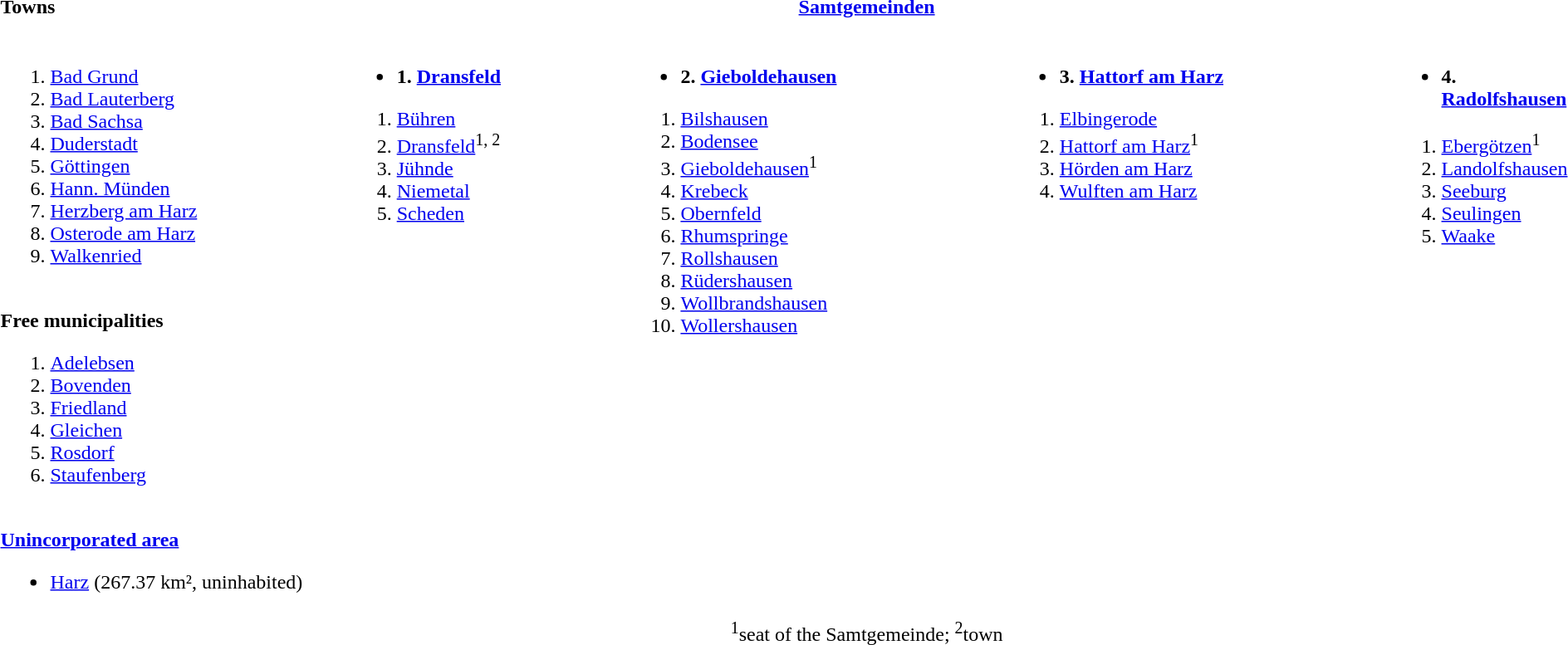<table>
<tr>
<th align=left width=25%>Towns</th>
<th colspan=3 align=center width=75%><a href='#'>Samtgemeinden</a></th>
</tr>
<tr valign=top>
<td><br><ol><li><a href='#'>Bad Grund</a></li><li><a href='#'>Bad Lauterberg</a></li><li><a href='#'>Bad Sachsa</a></li><li><a href='#'>Duderstadt</a></li><li><a href='#'>Göttingen</a></li><li><a href='#'>Hann. Münden</a></li><li><a href='#'>Herzberg am Harz</a></li><li><a href='#'>Osterode am Harz</a></li><li><a href='#'>Walkenried</a></li></ol><br>
<strong>Free municipalities</strong><ol><li><a href='#'>Adelebsen</a></li><li><a href='#'>Bovenden</a></li><li><a href='#'>Friedland</a></li><li><a href='#'>Gleichen</a></li><li><a href='#'>Rosdorf</a></li><li><a href='#'>Staufenberg</a></li></ol><br>
<strong><a href='#'>Unincorporated area</a></strong><ul><li><a href='#'>Harz</a> (267.37 km², uninhabited)</li></ul></td>
<td><br><ul><li><strong>1. <a href='#'>Dransfeld</a></strong></li></ul><ol><li><a href='#'>Bühren</a></li><li><a href='#'>Dransfeld</a><sup>1, 2</sup></li><li><a href='#'>Jühnde</a></li><li><a href='#'>Niemetal</a></li><li><a href='#'>Scheden</a></li></ol></td>
<td><br><ul><li><strong>2. <a href='#'>Gieboldehausen</a></strong></li></ul><ol><li><a href='#'>Bilshausen</a></li><li><a href='#'>Bodensee</a></li><li><a href='#'>Gieboldehausen</a><sup>1</sup></li><li><a href='#'>Krebeck</a></li><li><a href='#'>Obernfeld</a></li><li><a href='#'>Rhumspringe</a></li><li><a href='#'>Rollshausen</a></li><li><a href='#'>Rüdershausen</a></li><li><a href='#'>Wollbrandshausen</a></li><li><a href='#'>Wollershausen</a></li></ol></td>
<td><br><ul><li><strong>3. <a href='#'>Hattorf am Harz</a></strong></li></ul><ol><li><a href='#'>Elbingerode</a></li><li><a href='#'>Hattorf am Harz</a><sup>1</sup></li><li><a href='#'>Hörden am Harz</a></li><li><a href='#'>Wulften am Harz</a></li></ol></td>
<td><br><ul><li><strong>4. <a href='#'>Radolfshausen</a></strong></li></ul><ol><li><a href='#'>Ebergötzen</a><sup>1</sup></li><li><a href='#'>Landolfshausen</a></li><li><a href='#'>Seeburg</a></li><li><a href='#'>Seulingen</a></li><li><a href='#'>Waake</a></li></ol></td>
</tr>
<tr>
<td></td>
<td colspan=3 align=center><sup>1</sup>seat of the Samtgemeinde; <sup>2</sup>town</td>
</tr>
</table>
